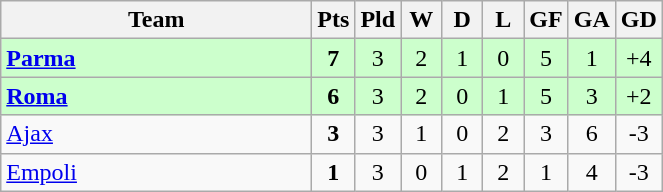<table class="wikitable" style="text-align:center;">
<tr>
<th width=200>Team</th>
<th width=20>Pts</th>
<th width=20>Pld</th>
<th width=20>W</th>
<th width=20>D</th>
<th width=20>L</th>
<th width=20>GF</th>
<th width=20>GA</th>
<th width=20>GD</th>
</tr>
<tr style="background:#ccffcc">
<td style="text-align:left"><strong> <a href='#'>Parma</a></strong></td>
<td><strong>7</strong></td>
<td>3</td>
<td>2</td>
<td>1</td>
<td>0</td>
<td>5</td>
<td>1</td>
<td>+4</td>
</tr>
<tr style="background:#ccffcc">
<td style="text-align:left"><strong> <a href='#'>Roma</a></strong></td>
<td><strong>6</strong></td>
<td>3</td>
<td>2</td>
<td>0</td>
<td>1</td>
<td>5</td>
<td>3</td>
<td>+2</td>
</tr>
<tr>
<td style="text-align:left"> <a href='#'>Ajax</a></td>
<td><strong>3</strong></td>
<td>3</td>
<td>1</td>
<td>0</td>
<td>2</td>
<td>3</td>
<td>6</td>
<td>-3</td>
</tr>
<tr>
<td style="text-align:left"> <a href='#'>Empoli</a></td>
<td><strong>1</strong></td>
<td>3</td>
<td>0</td>
<td>1</td>
<td>2</td>
<td>1</td>
<td>4</td>
<td>-3</td>
</tr>
</table>
